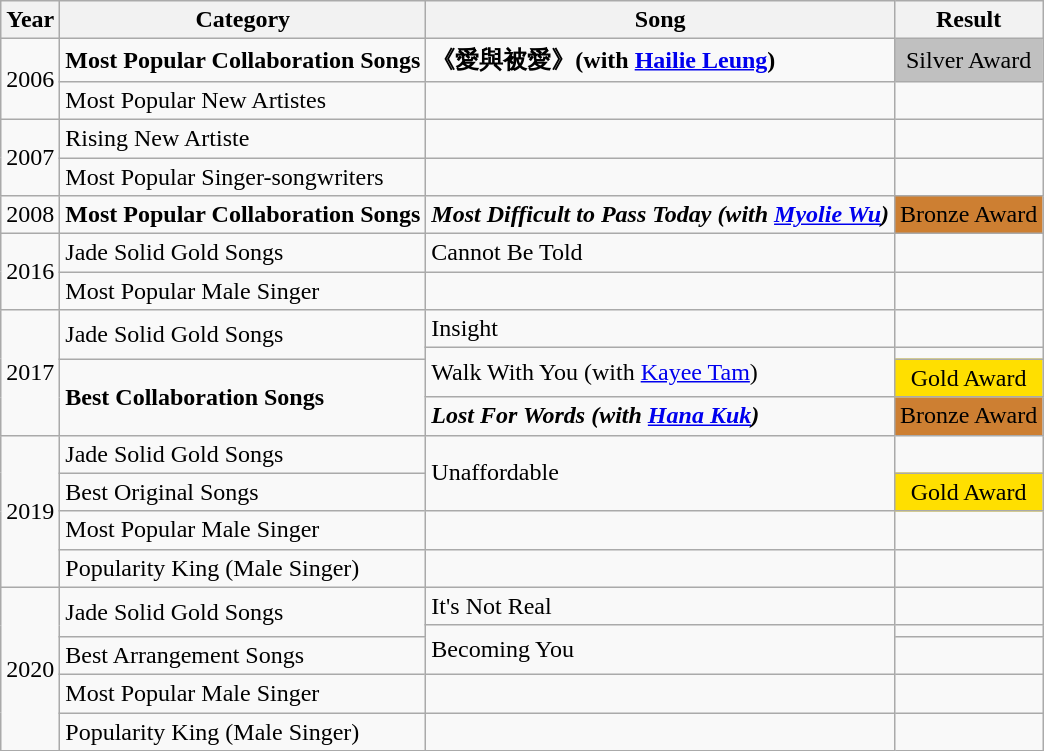<table class="wikitable sortable">
<tr>
<th>Year</th>
<th>Category</th>
<th>Song</th>
<th>Result</th>
</tr>
<tr>
<td rowspan=2>2006</td>
<td><strong> Most Popular Collaboration Songs </strong></td>
<td><strong>《愛與被愛》(with <a href='#'>Hailie Leung</a>) </strong></td>
<td style="text-align:center; background: #C0C0C0;">Silver Award</td>
</tr>
<tr>
<td>Most Popular New Artistes</td>
<td></td>
<td></td>
</tr>
<tr>
<td rowspan=2>2007</td>
<td>Rising New Artiste</td>
<td></td>
<td></td>
</tr>
<tr>
<td>Most Popular Singer-songwriters</td>
<td></td>
<td></td>
</tr>
<tr>
<td>2008</td>
<td><strong> Most Popular Collaboration Songs </strong></td>
<td><strong><em>Most Difficult to Pass Today<em> (with <a href='#'>Myolie Wu</a>) <strong></td>
<td style="text-align:center; background: #CD7F32;">Bronze Award</td>
</tr>
<tr>
<td rowspan=2>2016</td>
<td></strong> Jade Solid Gold Songs <strong></td>
<td></em></strong>Cannot Be Told<strong><em></td>
<td></td>
</tr>
<tr>
<td>Most Popular Male Singer</td>
<td></td>
<td></td>
</tr>
<tr>
<td rowspan=4>2017</td>
<td rowspan=2>Jade Solid Gold Songs</td>
<td></em>Insight<em></td>
<td></td>
</tr>
<tr>
<td rowspan=2></em></strong>Walk With You</em> (with <a href='#'>Kayee Tam</a>) </strong></td>
<td></td>
</tr>
<tr>
<td rowspan=2><strong> Best Collaboration Songs </strong></td>
<td style="text-align:center; background:#FFDF00">Gold Award</td>
</tr>
<tr>
<td><strong><em>Lost For Words<em> (with <a href='#'>Hana Kuk</a>) <strong></td>
<td style="text-align:center; background: #CD7F32;">Bronze Award</td>
</tr>
<tr>
<td rowspan=4>2019</td>
<td>Jade Solid Gold Songs</td>
<td rowspan=2></em></strong>Unaffordable<strong><em></td>
<td></td>
</tr>
<tr>
<td></strong> Best Original Songs <strong></td>
<td style="text-align:center; background:#FFDF00">Gold Award</td>
</tr>
<tr>
<td>Most Popular Male Singer</td>
<td></td>
<td></td>
</tr>
<tr>
<td></strong> Popularity King (Male Singer) <strong></td>
<td></td>
<td></td>
</tr>
<tr>
<td rowspan=5>2020</td>
<td rowspan=2>Jade Solid Gold Songs</td>
<td></em>It's Not Real<em></td>
<td></td>
</tr>
<tr>
<td rowspan=2></em></strong>Becoming You<strong><em></td>
<td></td>
</tr>
<tr>
<td></strong> Best Arrangement Songs <strong></td>
<td></td>
</tr>
<tr>
<td>Most Popular Male Singer</td>
<td></td>
<td></td>
</tr>
<tr>
<td></strong> Popularity King (Male Singer) <strong></td>
<td></td>
<td></td>
</tr>
</table>
